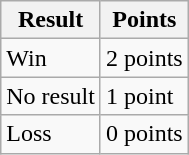<table class="wikitable">
<tr>
<th>Result</th>
<th>Points</th>
</tr>
<tr>
<td>Win</td>
<td>2 points</td>
</tr>
<tr>
<td>No result</td>
<td>1 point</td>
</tr>
<tr>
<td>Loss</td>
<td>0 points</td>
</tr>
</table>
